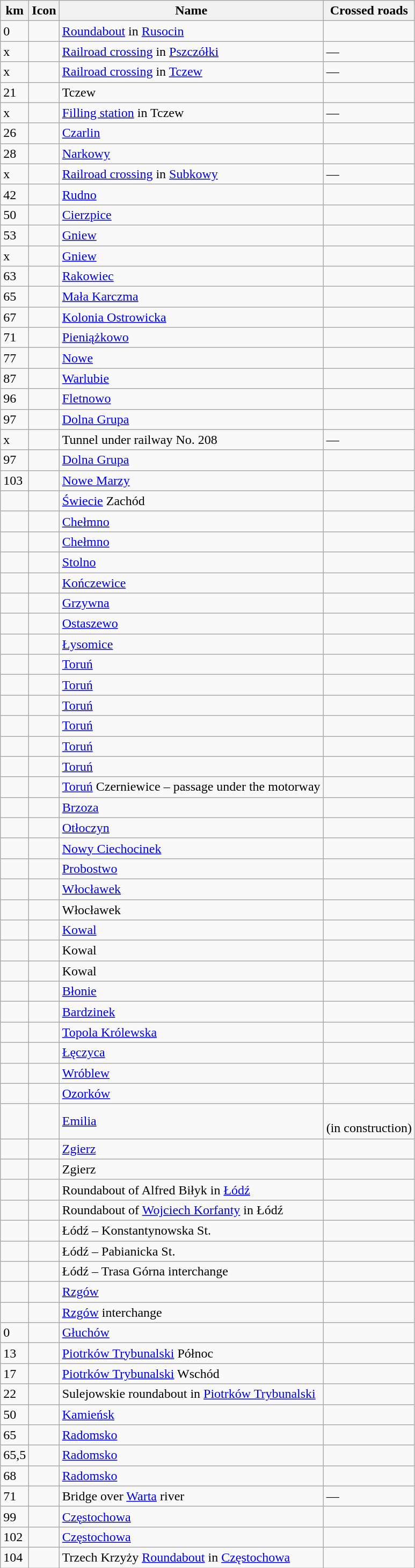<table class=wikitable>
<tr>
<th>km</th>
<th>Icon</th>
<th>Name</th>
<th>Crossed roads</th>
</tr>
<tr>
<td>0</td>
<td></td>
<td><a href='#'>Roundabout</a> in <a href='#'>Rusocin</a></td>
<td>  <br> </td>
</tr>
<tr>
<td>x</td>
<td></td>
<td><a href='#'>Railroad crossing</a> in <a href='#'>Pszczółki</a></td>
<td>—</td>
</tr>
<tr>
<td>x</td>
<td></td>
<td><a href='#'>Railroad crossing</a> in <a href='#'>Tczew</a></td>
<td>—</td>
</tr>
<tr>
<td>21</td>
<td></td>
<td>Tczew</td>
<td></td>
</tr>
<tr>
<td>x</td>
<td></td>
<td><a href='#'>Filling station</a> in Tczew</td>
<td>—</td>
</tr>
<tr>
<td>26</td>
<td></td>
<td><a href='#'>Czarlin</a></td>
<td></td>
</tr>
<tr>
<td>28</td>
<td></td>
<td><a href='#'>Narkowy</a></td>
<td></td>
</tr>
<tr>
<td>x</td>
<td></td>
<td><a href='#'>Railroad crossing</a> in <a href='#'>Subkowy</a></td>
<td>—</td>
</tr>
<tr>
<td>42</td>
<td></td>
<td><a href='#'>Rudno</a></td>
<td></td>
</tr>
<tr>
<td>50</td>
<td></td>
<td><a href='#'>Cierzpice</a></td>
<td></td>
</tr>
<tr>
<td>53</td>
<td></td>
<td><a href='#'>Gniew</a></td>
<td></td>
</tr>
<tr>
<td>x</td>
<td></td>
<td><a href='#'>Gniew</a></td>
<td></td>
</tr>
<tr>
<td>63</td>
<td></td>
<td><a href='#'>Rakowiec</a></td>
<td></td>
</tr>
<tr>
<td>65</td>
<td></td>
<td><a href='#'>Mała Karczma</a></td>
<td></td>
</tr>
<tr>
<td>67</td>
<td></td>
<td><a href='#'>Kolonia Ostrowicka</a></td>
<td></td>
</tr>
<tr>
<td>71</td>
<td></td>
<td><a href='#'>Pieniążkowo</a></td>
<td></td>
</tr>
<tr>
<td>77</td>
<td></td>
<td><a href='#'>Nowe</a></td>
<td></td>
</tr>
<tr>
<td>87</td>
<td></td>
<td><a href='#'>Warlubie</a></td>
<td> </td>
</tr>
<tr>
<td>96</td>
<td></td>
<td><a href='#'>Fletnowo</a></td>
<td></td>
</tr>
<tr>
<td>97</td>
<td> </td>
<td><a href='#'>Dolna Grupa</a></td>
<td></td>
</tr>
<tr>
<td>x</td>
<td></td>
<td>Tunnel under railway No. 208</td>
<td>—</td>
</tr>
<tr>
<td>97</td>
<td></td>
<td><a href='#'>Dolna Grupa</a></td>
<td></td>
</tr>
<tr>
<td>103</td>
<td></td>
<td><a href='#'>Nowe Marzy</a></td>
<td>  <br>  </td>
</tr>
<tr>
<td></td>
<td></td>
<td><a href='#'>Świecie</a> Zachód</td>
<td>  <br></td>
</tr>
<tr>
<td></td>
<td></td>
<td><a href='#'>Chełmno</a></td>
<td></td>
</tr>
<tr>
<td></td>
<td></td>
<td><a href='#'>Chełmno</a></td>
<td></td>
</tr>
<tr>
<td></td>
<td></td>
<td><a href='#'>Stolno</a></td>
<td> </td>
</tr>
<tr>
<td></td>
<td></td>
<td><a href='#'>Kończewice</a></td>
<td></td>
</tr>
<tr>
<td></td>
<td></td>
<td><a href='#'>Grzywna</a></td>
<td></td>
</tr>
<tr>
<td></td>
<td></td>
<td><a href='#'>Ostaszewo</a></td>
<td></td>
</tr>
<tr>
<td></td>
<td></td>
<td><a href='#'>Łysomice</a></td>
<td></td>
</tr>
<tr>
<td></td>
<td></td>
<td><a href='#'>Toruń</a></td>
<td> </td>
</tr>
<tr>
<td></td>
<td></td>
<td><a href='#'>Toruń</a></td>
<td></td>
</tr>
<tr>
<td></td>
<td></td>
<td><a href='#'>Toruń</a></td>
<td></td>
</tr>
<tr>
<td></td>
<td></td>
<td><a href='#'>Toruń</a></td>
<td></td>
</tr>
<tr>
<td></td>
<td></td>
<td><a href='#'>Toruń</a></td>
<td></td>
</tr>
<tr>
<td></td>
<td></td>
<td><a href='#'>Toruń</a></td>
<td></td>
</tr>
<tr>
<td></td>
<td></td>
<td><a href='#'>Toruń</a> Czerniewice – passage under the motorway</td>
<td>  <br> </td>
</tr>
<tr>
<td></td>
<td></td>
<td><a href='#'>Brzoza</a></td>
<td></td>
</tr>
<tr>
<td></td>
<td></td>
<td><a href='#'>Otłoczyn</a></td>
<td></td>
</tr>
<tr>
<td></td>
<td></td>
<td><a href='#'>Nowy Ciechocinek</a></td>
<td>  </td>
</tr>
<tr>
<td></td>
<td></td>
<td><a href='#'>Probostwo</a></td>
<td></td>
</tr>
<tr>
<td></td>
<td></td>
<td><a href='#'>Włocławek</a></td>
<td></td>
</tr>
<tr>
<td></td>
<td></td>
<td>Włocławek</td>
<td></td>
</tr>
<tr>
<td></td>
<td></td>
<td><a href='#'>Kowal</a></td>
<td></td>
</tr>
<tr>
<td></td>
<td></td>
<td>Kowal</td>
<td></td>
</tr>
<tr>
<td></td>
<td></td>
<td>Kowal</td>
<td>  </td>
</tr>
<tr>
<td></td>
<td></td>
<td><a href='#'>Błonie</a></td>
<td></td>
</tr>
<tr>
<td></td>
<td></td>
<td><a href='#'>Bardzinek</a></td>
<td></td>
</tr>
<tr>
<td></td>
<td></td>
<td><a href='#'>Topola Królewska</a></td>
<td></td>
</tr>
<tr>
<td></td>
<td></td>
<td><a href='#'>Łęczyca</a></td>
<td></td>
</tr>
<tr>
<td></td>
<td></td>
<td><a href='#'>Wróblew</a></td>
<td></td>
</tr>
<tr>
<td></td>
<td></td>
<td><a href='#'>Ozorków</a></td>
<td></td>
</tr>
<tr>
<td></td>
<td></td>
<td><a href='#'>Emilia</a></td>
<td>  <br>  (in construction)</td>
</tr>
<tr>
<td></td>
<td></td>
<td><a href='#'>Zgierz</a></td>
<td></td>
</tr>
<tr>
<td></td>
<td></td>
<td>Zgierz</td>
<td></td>
</tr>
<tr>
<td></td>
<td> </td>
<td>Roundabout of Alfred Biłyk in <a href='#'>Łódź</a></td>
<td></td>
</tr>
<tr>
<td></td>
<td> </td>
<td>Roundabout of <a href='#'>Wojciech Korfanty</a> in Łódź</td>
<td></td>
</tr>
<tr>
<td></td>
<td> </td>
<td>Łódź – Konstantynowska St.</td>
<td></td>
</tr>
<tr>
<td></td>
<td> </td>
<td>Łódź – Pabianicka St.</td>
<td></td>
</tr>
<tr>
<td></td>
<td> </td>
<td>Łódź – Trasa Górna interchange</td>
<td></td>
</tr>
<tr>
<td></td>
<td> </td>
<td><a href='#'>Rzgów</a></td>
<td> </td>
</tr>
<tr>
<td></td>
<td></td>
<td><a href='#'>Rzgów</a> interchange</td>
<td>  <br></td>
</tr>
<tr>
<td>0</td>
<td></td>
<td><a href='#'>Głuchów</a></td>
<td>  </td>
</tr>
<tr>
<td>13</td>
<td></td>
<td><a href='#'>Piotrków Trybunalski</a> Północ</td>
<td>  <br></td>
</tr>
<tr>
<td>17</td>
<td></td>
<td><a href='#'>Piotrków Trybunalski</a> Wschód</td>
<td>  <br></td>
</tr>
<tr>
<td>22</td>
<td></td>
<td>Sulejowskie roundabout in <a href='#'>Piotrków Trybunalski</a></td>
<td> </td>
</tr>
<tr>
<td>50</td>
<td></td>
<td><a href='#'>Kamieńsk</a></td>
<td></td>
</tr>
<tr>
<td>65</td>
<td></td>
<td><a href='#'>Radomsko</a></td>
<td></td>
</tr>
<tr>
<td>65,5</td>
<td></td>
<td><a href='#'>Radomsko</a></td>
<td></td>
</tr>
<tr>
<td>68</td>
<td></td>
<td><a href='#'>Radomsko</a></td>
<td></td>
</tr>
<tr>
<td>71</td>
<td> </td>
<td>Bridge over <a href='#'>Warta</a> river</td>
<td>—</td>
</tr>
<tr>
<td>99</td>
<td></td>
<td><a href='#'>Częstochowa</a></td>
<td></td>
</tr>
<tr>
<td>102</td>
<td></td>
<td><a href='#'>Częstochowa</a></td>
<td> </td>
</tr>
<tr>
<td>104</td>
<td></td>
<td>Trzech Krzyży <a href='#'>Roundabout</a> in <a href='#'>Częstochowa</a></td>
<td></td>
</tr>
</table>
